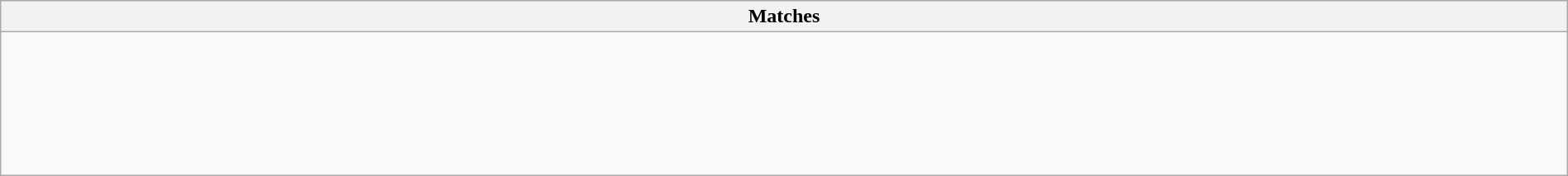<table class="wikitable collapsible collapsed" style="width:100%;">
<tr>
<th>Matches</th>
</tr>
<tr>
<td><br><br><br><br><br><br></td>
</tr>
</table>
